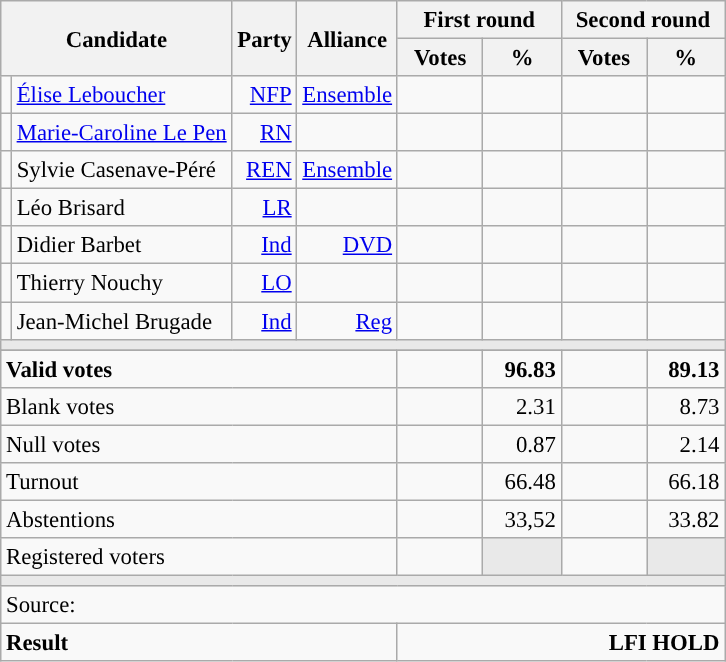<table class="wikitable" style="text-align:right;font-size:95%;">
<tr>
<th colspan="2" rowspan="2">Candidate</th>
<th colspan="1" rowspan="2">Party</th>
<th colspan="1" rowspan="2">Alliance</th>
<th colspan="2">First round</th>
<th colspan="2">Second round</th>
</tr>
<tr>
<th style="width:50px;">Votes</th>
<th style="width:45px;">%</th>
<th style="width:50px;">Votes</th>
<th style="width:45px;">%</th>
</tr>
<tr>
<td style="color:inherit;background:"></td>
<td style="text-align:left;"><a href='#'>Élise Leboucher</a></td>
<td><a href='#'>NFP</a></td>
<td><a href='#'>Ensemble</a></td>
<td><strong></strong></td>
<td><strong></strong></td>
<td><strong></strong></td>
<td><strong></strong></td>
</tr>
<tr>
<td style="color:inherit;background:"></td>
<td style="text-align:left;"><a href='#'>Marie-Caroline Le Pen</a></td>
<td><a href='#'>RN</a></td>
<td></td>
<td><strong></strong></td>
<td><strong></strong></td>
<td></td>
<td></td>
</tr>
<tr>
<td style="color:inherit;background:"></td>
<td style="text-align:left;">Sylvie Casenave-Péré</td>
<td><a href='#'>REN</a></td>
<td><a href='#'>Ensemble</a></td>
<td></td>
<td></td>
<td></td>
<td></td>
</tr>
<tr>
<td style="color:inherit;background:"></td>
<td style="text-align:left;">Léo Brisard</td>
<td><a href='#'>LR</a></td>
<td></td>
<td></td>
<td></td>
<td></td>
<td></td>
</tr>
<tr>
<td style="color:inherit;background:"></td>
<td style="text-align:left;">Didier Barbet</td>
<td><a href='#'>Ind</a></td>
<td><a href='#'>DVD</a></td>
<td></td>
<td></td>
<td></td>
<td></td>
</tr>
<tr>
<td style="color:inherit;background:"></td>
<td style="text-align:left;">Thierry Nouchy</td>
<td><a href='#'>LO</a></td>
<td></td>
<td></td>
<td></td>
<td></td>
<td></td>
</tr>
<tr>
<td style="color:inherit;background:"></td>
<td style="text-align:left;">Jean-Michel Brugade</td>
<td><a href='#'>Ind</a></td>
<td><a href='#'>Reg</a></td>
<td></td>
<td></td>
<td></td>
<td></td>
</tr>
<tr>
<td colspan="8" style="background:#E9E9E9;"></td>
</tr>
<tr>
</tr>
<tr style="font-weight:bold;">
<td colspan="4" style="text-align:left;">Valid votes</td>
<td></td>
<td>96.83</td>
<td></td>
<td>89.13</td>
</tr>
<tr>
<td colspan="4" style="text-align:left;">Blank votes</td>
<td></td>
<td>2.31</td>
<td></td>
<td>8.73</td>
</tr>
<tr>
<td colspan="4" style="text-align:left;">Null votes</td>
<td></td>
<td>0.87</td>
<td></td>
<td>2.14</td>
</tr>
<tr>
<td colspan="4" style="text-align:left;">Turnout</td>
<td></td>
<td>66.48</td>
<td></td>
<td>66.18</td>
</tr>
<tr>
<td colspan="4" style="text-align:left;">Abstentions</td>
<td></td>
<td>33,52</td>
<td></td>
<td>33.82</td>
</tr>
<tr>
<td colspan="4" style="text-align:left;">Registered voters</td>
<td></td>
<td style="background:#E9E9E9;"></td>
<td></td>
<td style="background:#E9E9E9;"></td>
</tr>
<tr>
<td colspan="8" style="background:#E9E9E9;"></td>
</tr>
<tr>
<td colspan="8" style="text-align:left;">Source: </td>
</tr>
<tr style="font-weight:bold">
<td colspan="4" style="text-align:left;">Result</td>
<td colspan="4" style="background-color:">LFI HOLD</td>
</tr>
</table>
